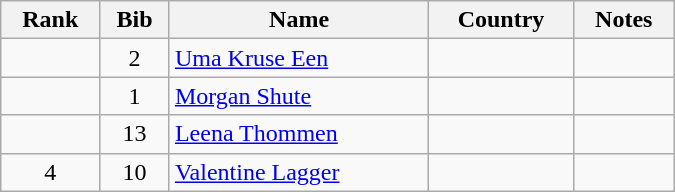<table class="wikitable" style="text-align:center; width:450px">
<tr>
<th>Rank</th>
<th>Bib</th>
<th>Name</th>
<th>Country</th>
<th>Notes</th>
</tr>
<tr>
<td></td>
<td>2</td>
<td align=left><a href='#'>Uma Kruse Een</a></td>
<td align=left></td>
<td></td>
</tr>
<tr>
<td></td>
<td>1</td>
<td align=left><a href='#'>Morgan Shute</a></td>
<td align=left></td>
<td></td>
</tr>
<tr>
<td></td>
<td>13</td>
<td align=left><a href='#'>Leena Thommen</a></td>
<td align=left></td>
<td></td>
</tr>
<tr>
<td>4</td>
<td>10</td>
<td align=left><a href='#'>Valentine Lagger</a></td>
<td align=left></td>
<td></td>
</tr>
</table>
